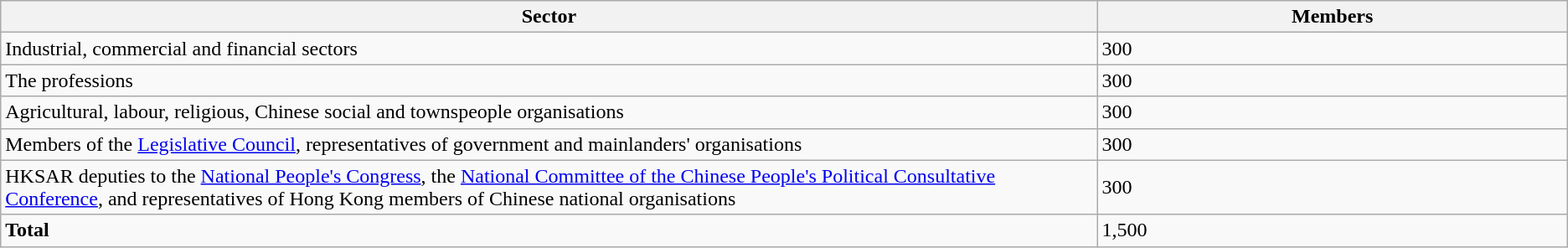<table class="wikitable">
<tr>
<th width=70%>Sector</th>
<th width=30%>Members</th>
</tr>
<tr>
<td>Industrial, commercial and financial sectors</td>
<td>300</td>
</tr>
<tr>
<td>The professions</td>
<td>300</td>
</tr>
<tr>
<td>Agricultural, labour, religious, Chinese social and townspeople organisations</td>
<td>300</td>
</tr>
<tr>
<td>Members of the <a href='#'>Legislative Council</a>, representatives of government and mainlanders' organisations</td>
<td>300</td>
</tr>
<tr>
<td>HKSAR deputies to the <a href='#'>National People's Congress</a>, the <a href='#'>National Committee of the Chinese People's Political Consultative Conference</a>, and representatives of Hong Kong members of Chinese national organisations</td>
<td>300</td>
</tr>
<tr>
<td><strong>Total</strong></td>
<td>1,500</td>
</tr>
</table>
